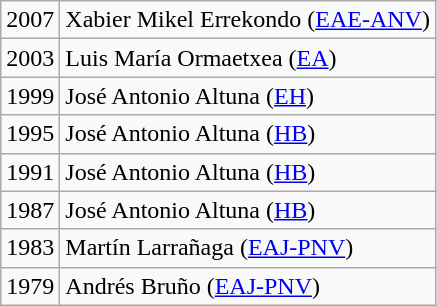<table class="wikitable">
<tr>
<td align=right>2007</td>
<td>Xabier Mikel Errekondo (<a href='#'>EAE-ANV</a>)</td>
</tr>
<tr>
<td align=right>2003</td>
<td>Luis María Ormaetxea (<a href='#'>EA</a>)</td>
</tr>
<tr>
<td align=right>1999</td>
<td>José Antonio Altuna (<a href='#'>EH</a>)</td>
</tr>
<tr>
<td align=right>1995</td>
<td>José Antonio Altuna (<a href='#'>HB</a>)</td>
</tr>
<tr>
<td align=right>1991</td>
<td>José Antonio Altuna (<a href='#'>HB</a>)</td>
</tr>
<tr>
<td align=right>1987</td>
<td>José Antonio Altuna (<a href='#'>HB</a>)</td>
</tr>
<tr>
<td align=right>1983</td>
<td>Martín Larrañaga (<a href='#'>EAJ-PNV</a>)</td>
</tr>
<tr>
<td align=right>1979</td>
<td>Andrés Bruño (<a href='#'>EAJ-PNV</a>)</td>
</tr>
</table>
